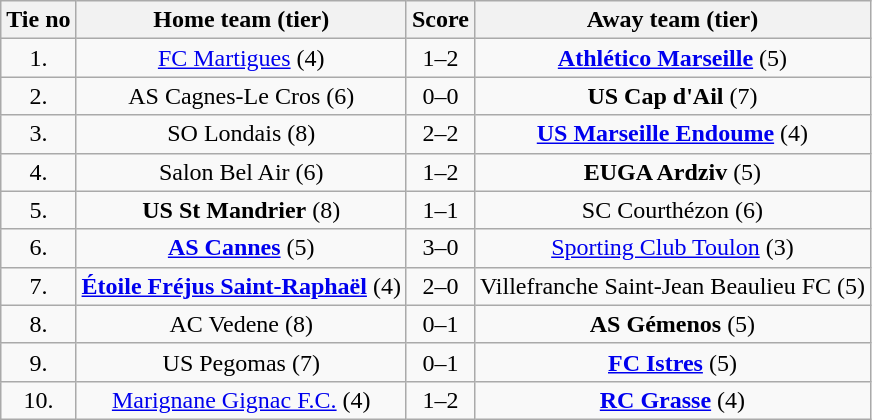<table class="wikitable" style="text-align: center">
<tr>
<th>Tie no</th>
<th>Home team (tier)</th>
<th>Score</th>
<th>Away team (tier)</th>
</tr>
<tr>
<td>1.</td>
<td><a href='#'>FC Martigues</a> (4)</td>
<td>1–2</td>
<td><strong><a href='#'>Athlético Marseille</a></strong> (5)</td>
</tr>
<tr>
<td>2.</td>
<td>AS Cagnes-Le Cros (6)</td>
<td>0–0 </td>
<td><strong>US Cap d'Ail</strong> (7)</td>
</tr>
<tr>
<td>3.</td>
<td>SO Londais (8)</td>
<td>2–2 </td>
<td><strong><a href='#'>US Marseille Endoume</a></strong> (4)</td>
</tr>
<tr>
<td>4.</td>
<td>Salon Bel Air (6)</td>
<td>1–2</td>
<td><strong>EUGA Ardziv</strong> (5)</td>
</tr>
<tr>
<td>5.</td>
<td><strong>US St Mandrier</strong> (8)</td>
<td>1–1 </td>
<td>SC Courthézon (6)</td>
</tr>
<tr>
<td>6.</td>
<td><strong><a href='#'>AS Cannes</a></strong> (5)</td>
<td>3–0</td>
<td><a href='#'>Sporting Club Toulon</a> (3)</td>
</tr>
<tr>
<td>7.</td>
<td><strong><a href='#'>Étoile Fréjus Saint-Raphaël</a></strong> (4)</td>
<td>2–0</td>
<td>Villefranche Saint-Jean Beaulieu FC (5)</td>
</tr>
<tr>
<td>8.</td>
<td>AC Vedene (8)</td>
<td>0–1</td>
<td><strong>AS Gémenos</strong> (5)</td>
</tr>
<tr>
<td>9.</td>
<td>US Pegomas (7)</td>
<td>0–1</td>
<td><strong><a href='#'>FC Istres</a></strong> (5)</td>
</tr>
<tr>
<td>10.</td>
<td><a href='#'>Marignane Gignac F.C.</a> (4)</td>
<td>1–2</td>
<td><strong><a href='#'>RC Grasse</a></strong> (4)</td>
</tr>
</table>
